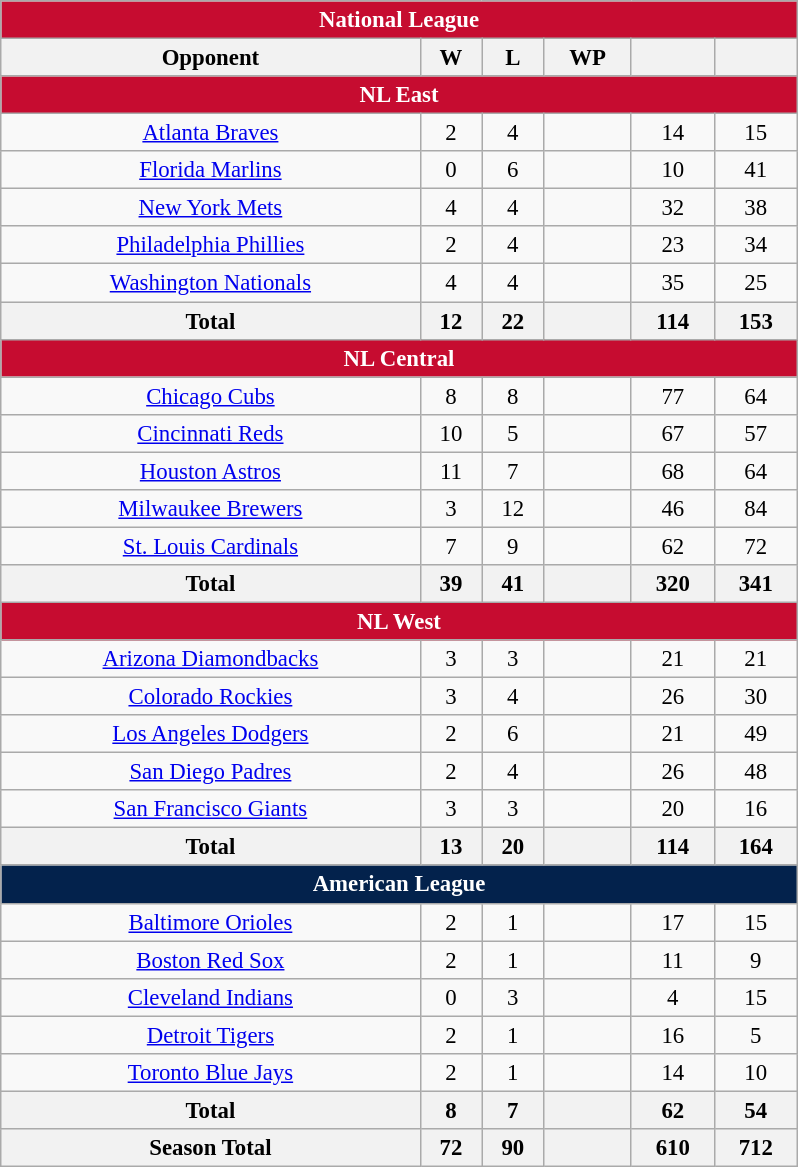<table class="wikitable" style="font-size:95%; text-align:center; width:35em;margin: 0.5em auto;">
<tr>
<td colspan="7" style="background:#c60c30;color:#fff"><strong>National League</strong></td>
</tr>
<tr>
<th>Opponent</th>
<th>W</th>
<th>L</th>
<th>WP</th>
<th></th>
<th></th>
</tr>
<tr>
<td colspan="7" style="background:#c60c30;color:#fff"><strong>NL East</strong></td>
</tr>
<tr>
<td><a href='#'>Atlanta Braves</a></td>
<td>2</td>
<td>4</td>
<td></td>
<td>14</td>
<td>15</td>
</tr>
<tr>
<td><a href='#'>Florida Marlins</a></td>
<td>0</td>
<td>6</td>
<td></td>
<td>10</td>
<td>41</td>
</tr>
<tr>
<td><a href='#'>New York Mets</a></td>
<td>4</td>
<td>4</td>
<td></td>
<td>32</td>
<td>38</td>
</tr>
<tr>
<td><a href='#'>Philadelphia Phillies</a></td>
<td>2</td>
<td>4</td>
<td></td>
<td>23</td>
<td>34</td>
</tr>
<tr>
<td><a href='#'>Washington Nationals</a></td>
<td>4</td>
<td>4</td>
<td></td>
<td>35</td>
<td>25</td>
</tr>
<tr>
<th>Total</th>
<th>12</th>
<th>22</th>
<th></th>
<th>114</th>
<th>153</th>
</tr>
<tr>
<td colspan="7" style="background:#c60c30;color:#fff"><strong>NL Central</strong></td>
</tr>
<tr>
<td><a href='#'>Chicago Cubs</a></td>
<td>8</td>
<td>8</td>
<td></td>
<td>77</td>
<td>64</td>
</tr>
<tr>
<td><a href='#'>Cincinnati Reds</a></td>
<td>10</td>
<td>5</td>
<td></td>
<td>67</td>
<td>57</td>
</tr>
<tr>
<td><a href='#'>Houston Astros</a></td>
<td>11</td>
<td>7</td>
<td></td>
<td>68</td>
<td>64</td>
</tr>
<tr>
<td><a href='#'>Milwaukee Brewers</a></td>
<td>3</td>
<td>12</td>
<td></td>
<td>46</td>
<td>84</td>
</tr>
<tr>
<td><a href='#'>St. Louis Cardinals</a></td>
<td>7</td>
<td>9</td>
<td></td>
<td>62</td>
<td>72</td>
</tr>
<tr>
<th>Total</th>
<th>39</th>
<th>41</th>
<th></th>
<th>320</th>
<th>341</th>
</tr>
<tr>
<td colspan="7" style="background:#c60c30;color:#fff"><strong>NL West</strong></td>
</tr>
<tr>
<td><a href='#'>Arizona Diamondbacks</a></td>
<td>3</td>
<td>3</td>
<td></td>
<td>21</td>
<td>21</td>
</tr>
<tr>
<td><a href='#'>Colorado Rockies</a></td>
<td>3</td>
<td>4</td>
<td></td>
<td>26</td>
<td>30</td>
</tr>
<tr>
<td><a href='#'>Los Angeles Dodgers</a></td>
<td>2</td>
<td>6</td>
<td></td>
<td>21</td>
<td>49</td>
</tr>
<tr>
<td><a href='#'>San Diego Padres</a></td>
<td>2</td>
<td>4</td>
<td></td>
<td>26</td>
<td>48</td>
</tr>
<tr>
<td><a href='#'>San Francisco Giants</a></td>
<td>3</td>
<td>3</td>
<td></td>
<td>20</td>
<td>16</td>
</tr>
<tr>
<th>Total</th>
<th>13</th>
<th>20</th>
<th></th>
<th>114</th>
<th>164</th>
</tr>
<tr>
<td colspan="7" style="background:#03224c;color:#fff"><strong>American League</strong></td>
</tr>
<tr>
<td><a href='#'>Baltimore Orioles</a></td>
<td>2</td>
<td>1</td>
<td></td>
<td>17</td>
<td>15</td>
</tr>
<tr>
<td><a href='#'>Boston Red Sox</a></td>
<td>2</td>
<td>1</td>
<td></td>
<td>11</td>
<td>9</td>
</tr>
<tr>
<td><a href='#'>Cleveland Indians</a></td>
<td>0</td>
<td>3</td>
<td></td>
<td>4</td>
<td>15</td>
</tr>
<tr>
<td><a href='#'>Detroit Tigers</a></td>
<td>2</td>
<td>1</td>
<td></td>
<td>16</td>
<td>5</td>
</tr>
<tr>
<td><a href='#'>Toronto Blue Jays</a></td>
<td>2</td>
<td>1</td>
<td></td>
<td>14</td>
<td>10</td>
</tr>
<tr>
<th>Total</th>
<th>8</th>
<th>7</th>
<th></th>
<th>62</th>
<th>54</th>
</tr>
<tr>
<th>Season Total</th>
<th>72</th>
<th>90</th>
<th></th>
<th>610</th>
<th>712</th>
</tr>
</table>
